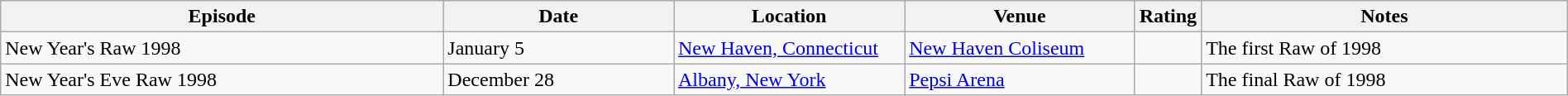<table class="wikitable plainrowheaders sortable" style="width:100%;">
<tr>
<th style="width:29%;">Episode</th>
<th style="width:15%;">Date</th>
<th style="width:15%;">Location</th>
<th style="width:15%;">Venue</th>
<th style="width:2%;">Rating</th>
<th style="width:99%;">Notes</th>
</tr>
<tr>
<td>New Year's Raw 1998</td>
<td>January 5</td>
<td><a href='#'>New Haven, Connecticut</a></td>
<td><a href='#'>New Haven Coliseum</a></td>
<td></td>
<td>The first Raw of 1998</td>
</tr>
<tr>
<td>New Year's Eve Raw 1998</td>
<td>December 28</td>
<td><a href='#'>Albany, New York</a></td>
<td><a href='#'>Pepsi Arena</a></td>
<td></td>
<td>The final Raw of 1998</td>
</tr>
</table>
